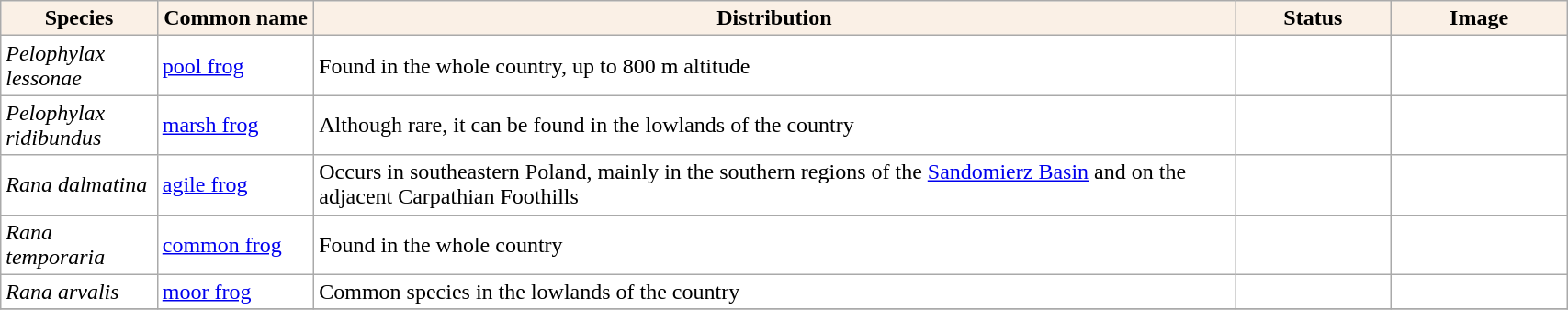<table class="sortable wikitable plainrowheaders" border="0" style="background:#ffffff; width: 90%" align="top" class="sortable wikitable">
<tr ->
<th scope="col" style="background-color:Linen; color:Black; width:10%">Species</th>
<th scope="col" style="background-color:Linen; color:Black; width:10%">Common name</th>
<th scope="col" style="background:Linen; color:Black">Distribution</th>
<th scope="col" style="background-color:Linen; color:Black; width:10%">Status</th>
<th scope="col" style="background:Linen; color:Black; width:120px">Image</th>
</tr>
<tr>
<td !scope="row" style="background:#ffffff"><em>Pelophylax lessonae</em></td>
<td><a href='#'>pool frog</a></td>
<td>Found in the whole country, up to 800 m altitude</td>
<td><div></div></td>
<td></td>
</tr>
<tr>
<td !scope="row" style="background:#ffffff"><em>Pelophylax ridibundus</em></td>
<td><a href='#'>marsh frog</a></td>
<td>Although rare, it can be found in the lowlands of the country</td>
<td><div></div></td>
<td></td>
</tr>
<tr>
<td !scope="row" style="background:#ffffff"><em>Rana dalmatina</em></td>
<td><a href='#'>agile frog</a></td>
<td>Occurs in southeastern Poland, mainly in the southern regions of the <a href='#'>Sandomierz Basin</a> and on the adjacent Carpathian Foothills</td>
<td><div></div></td>
<td></td>
</tr>
<tr>
<td !scope="row" style="background:#ffffff"><em>Rana temporaria</em></td>
<td><a href='#'>common frog</a></td>
<td>Found in the whole country</td>
<td><div></div></td>
<td></td>
</tr>
<tr>
<td !scope="row" style="background:#ffffff"><em>Rana arvalis</em></td>
<td><a href='#'>moor frog</a></td>
<td>Common species in the lowlands of the country</td>
<td><div></div></td>
<td></td>
</tr>
<tr>
</tr>
</table>
